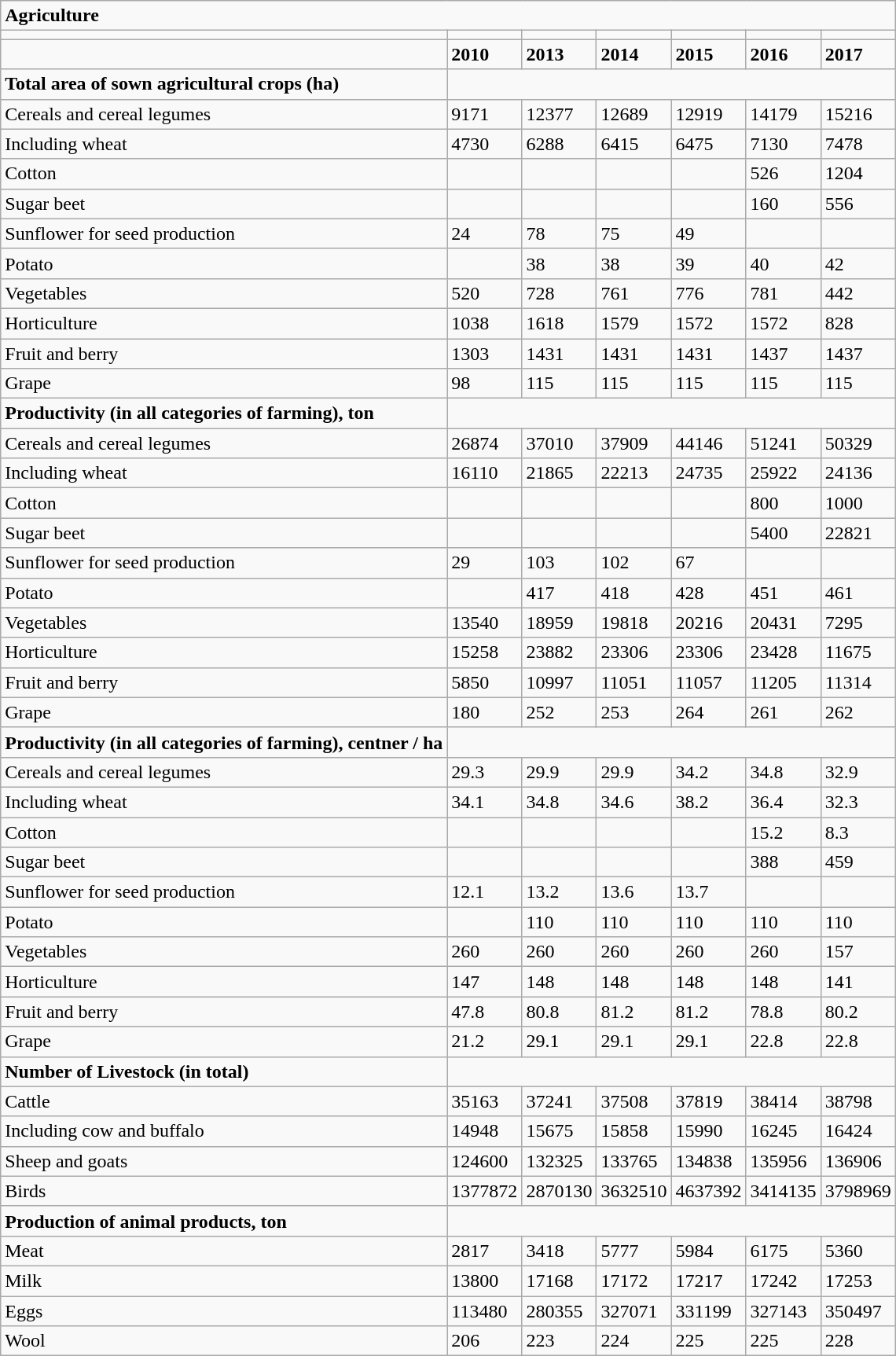<table class="wikitable">
<tr>
<td colspan="7"><strong>Agriculture</strong></td>
</tr>
<tr>
<td></td>
<td></td>
<td></td>
<td></td>
<td></td>
<td></td>
<td></td>
</tr>
<tr>
<td></td>
<td><strong>2010</strong></td>
<td><strong>2013</strong></td>
<td><strong>2014</strong></td>
<td><strong>2015</strong></td>
<td><strong>2016</strong></td>
<td><strong>2017</strong></td>
</tr>
<tr>
<td><strong>Total  area of sown agricultural crops (ha)                   </strong></td>
<td colspan="6"></td>
</tr>
<tr>
<td>Cereals  and cereal legumes</td>
<td>9171</td>
<td>12377</td>
<td>12689</td>
<td>12919</td>
<td>14179</td>
<td>15216</td>
</tr>
<tr>
<td>Including  wheat</td>
<td>4730</td>
<td>6288</td>
<td>6415</td>
<td>6475</td>
<td>7130</td>
<td>7478</td>
</tr>
<tr>
<td>Cotton</td>
<td></td>
<td></td>
<td></td>
<td></td>
<td>526</td>
<td>1204</td>
</tr>
<tr>
<td>Sugar  beet</td>
<td></td>
<td></td>
<td></td>
<td></td>
<td>160</td>
<td>556</td>
</tr>
<tr>
<td>Sunflower  for seed production</td>
<td>24</td>
<td>78</td>
<td>75</td>
<td>49</td>
<td></td>
<td></td>
</tr>
<tr>
<td>Potato</td>
<td></td>
<td>38</td>
<td>38</td>
<td>39</td>
<td>40</td>
<td>42</td>
</tr>
<tr>
<td>Vegetables</td>
<td>520</td>
<td>728</td>
<td>761</td>
<td>776</td>
<td>781</td>
<td>442</td>
</tr>
<tr>
<td>Horticulture</td>
<td>1038</td>
<td>1618</td>
<td>1579</td>
<td>1572</td>
<td>1572</td>
<td>828</td>
</tr>
<tr>
<td>Fruit  and berry</td>
<td>1303</td>
<td>1431</td>
<td>1431</td>
<td>1431</td>
<td>1437</td>
<td>1437</td>
</tr>
<tr>
<td>Grape</td>
<td>98</td>
<td>115</td>
<td>115</td>
<td>115</td>
<td>115</td>
<td>115</td>
</tr>
<tr>
<td><strong>Productivity  (in all categories of farming), ton</strong></td>
<td colspan="6"></td>
</tr>
<tr>
<td>Cereals  and cereal legumes</td>
<td>26874</td>
<td>37010</td>
<td>37909</td>
<td>44146</td>
<td>51241</td>
<td>50329</td>
</tr>
<tr>
<td>Including  wheat</td>
<td>16110</td>
<td>21865</td>
<td>22213</td>
<td>24735</td>
<td>25922</td>
<td>24136</td>
</tr>
<tr>
<td>Cotton</td>
<td></td>
<td></td>
<td></td>
<td></td>
<td>800</td>
<td>1000</td>
</tr>
<tr>
<td>Sugar  beet</td>
<td></td>
<td></td>
<td></td>
<td></td>
<td>5400</td>
<td>22821</td>
</tr>
<tr>
<td>Sunflower  for seed production</td>
<td>29</td>
<td>103</td>
<td>102</td>
<td>67</td>
<td></td>
<td></td>
</tr>
<tr>
<td>Potato</td>
<td></td>
<td>417</td>
<td>418</td>
<td>428</td>
<td>451</td>
<td>461</td>
</tr>
<tr>
<td>Vegetables</td>
<td>13540</td>
<td>18959</td>
<td>19818</td>
<td>20216</td>
<td>20431</td>
<td>7295</td>
</tr>
<tr>
<td>Horticulture</td>
<td>15258</td>
<td>23882</td>
<td>23306</td>
<td>23306</td>
<td>23428</td>
<td>11675</td>
</tr>
<tr>
<td>Fruit  and berry</td>
<td>5850</td>
<td>10997</td>
<td>11051</td>
<td>11057</td>
<td>11205</td>
<td>11314</td>
</tr>
<tr>
<td>Grape</td>
<td>180</td>
<td>252</td>
<td>253</td>
<td>264</td>
<td>261</td>
<td>262</td>
</tr>
<tr>
<td><strong>Productivity  (in all categories of farming), centner / ha</strong></td>
<td colspan="6"></td>
</tr>
<tr>
<td>Cereals  and cereal legumes</td>
<td>29.3</td>
<td>29.9</td>
<td>29.9</td>
<td>34.2</td>
<td>34.8</td>
<td>32.9</td>
</tr>
<tr>
<td>Including  wheat</td>
<td>34.1</td>
<td>34.8</td>
<td>34.6</td>
<td>38.2</td>
<td>36.4</td>
<td>32.3</td>
</tr>
<tr>
<td>Cotton</td>
<td></td>
<td></td>
<td></td>
<td></td>
<td>15.2</td>
<td>8.3</td>
</tr>
<tr>
<td>Sugar  beet</td>
<td></td>
<td></td>
<td></td>
<td></td>
<td>388</td>
<td>459</td>
</tr>
<tr>
<td>Sunflower  for seed production</td>
<td>12.1</td>
<td>13.2</td>
<td>13.6</td>
<td>13.7</td>
<td></td>
<td></td>
</tr>
<tr>
<td>Potato</td>
<td></td>
<td>110</td>
<td>110</td>
<td>110</td>
<td>110</td>
<td>110</td>
</tr>
<tr>
<td>Vegetables</td>
<td>260</td>
<td>260</td>
<td>260</td>
<td>260</td>
<td>260</td>
<td>157</td>
</tr>
<tr>
<td>Horticulture</td>
<td>147</td>
<td>148</td>
<td>148</td>
<td>148</td>
<td>148</td>
<td>141</td>
</tr>
<tr>
<td>Fruit  and berry</td>
<td>47.8</td>
<td>80.8</td>
<td>81.2</td>
<td>81.2</td>
<td>78.8</td>
<td>80.2</td>
</tr>
<tr>
<td>Grape</td>
<td>21.2</td>
<td>29.1</td>
<td>29.1</td>
<td>29.1</td>
<td>22.8</td>
<td>22.8</td>
</tr>
<tr>
<td><strong>Number  of Livestock (in total)</strong></td>
<td colspan="6"></td>
</tr>
<tr>
<td>Cattle</td>
<td>35163</td>
<td>37241</td>
<td>37508</td>
<td>37819</td>
<td>38414</td>
<td>38798</td>
</tr>
<tr>
<td>Including  cow and buffalo</td>
<td>14948</td>
<td>15675</td>
<td>15858</td>
<td>15990</td>
<td>16245</td>
<td>16424</td>
</tr>
<tr>
<td>Sheep  and goats</td>
<td>124600</td>
<td>132325</td>
<td>133765</td>
<td>134838</td>
<td>135956</td>
<td>136906</td>
</tr>
<tr>
<td>Birds</td>
<td>1377872</td>
<td>2870130</td>
<td>3632510</td>
<td>4637392</td>
<td>3414135</td>
<td>3798969</td>
</tr>
<tr>
<td><strong>Production  of animal products, ton</strong></td>
<td colspan="6"></td>
</tr>
<tr>
<td>Meat</td>
<td>2817</td>
<td>3418</td>
<td>5777</td>
<td>5984</td>
<td>6175</td>
<td>5360</td>
</tr>
<tr>
<td>Milk</td>
<td>13800</td>
<td>17168</td>
<td>17172</td>
<td>17217</td>
<td>17242</td>
<td>17253</td>
</tr>
<tr>
<td>Eggs</td>
<td>113480</td>
<td>280355</td>
<td>327071</td>
<td>331199</td>
<td>327143</td>
<td>350497</td>
</tr>
<tr>
<td>Wool</td>
<td>206</td>
<td>223</td>
<td>224</td>
<td>225</td>
<td>225</td>
<td>228</td>
</tr>
</table>
